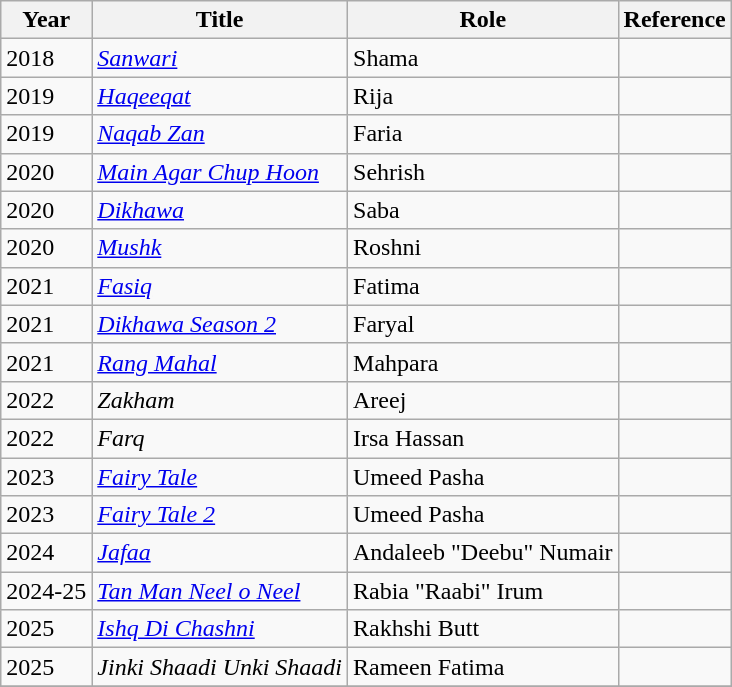<table class="wikitable sortable plainrowheaders">
<tr style="text-align:center;">
<th scope="col">Year</th>
<th scope="col">Title</th>
<th scope="col">Role</th>
<th scope="col">Reference</th>
</tr>
<tr>
<td>2018</td>
<td><em><a href='#'>Sanwari</a></em></td>
<td>Shama</td>
<td></td>
</tr>
<tr>
<td>2019</td>
<td><em><a href='#'>Haqeeqat</a></em></td>
<td>Rija</td>
<td></td>
</tr>
<tr>
<td>2019</td>
<td><em><a href='#'>Naqab Zan</a></em></td>
<td>Faria</td>
<td></td>
</tr>
<tr>
<td>2020</td>
<td><em><a href='#'>Main Agar Chup Hoon</a></em></td>
<td>Sehrish</td>
<td></td>
</tr>
<tr>
<td>2020</td>
<td><em><a href='#'>Dikhawa</a></em></td>
<td>Saba</td>
<td></td>
</tr>
<tr>
<td>2020</td>
<td><em><a href='#'>Mushk</a></em></td>
<td>Roshni</td>
<td></td>
</tr>
<tr>
<td>2021</td>
<td><em><a href='#'>Fasiq</a></em></td>
<td>Fatima</td>
<td></td>
</tr>
<tr>
<td>2021</td>
<td><em><a href='#'>Dikhawa Season 2</a></em></td>
<td>Faryal</td>
<td></td>
</tr>
<tr>
<td>2021</td>
<td><em><a href='#'>Rang Mahal</a></em></td>
<td>Mahpara</td>
<td></td>
</tr>
<tr>
<td>2022</td>
<td><em>Zakham</em></td>
<td>Areej</td>
<td></td>
</tr>
<tr>
<td>2022</td>
<td><em>Farq</em></td>
<td>Irsa Hassan</td>
<td></td>
</tr>
<tr>
<td>2023</td>
<td><em><a href='#'>Fairy Tale</a></em></td>
<td>Umeed Pasha</td>
<td></td>
</tr>
<tr>
<td>2023</td>
<td><em><a href='#'>Fairy Tale 2</a></em></td>
<td>Umeed Pasha</td>
<td></td>
</tr>
<tr>
<td>2024</td>
<td><em><a href='#'>Jafaa</a></em></td>
<td>Andaleeb "Deebu" Numair</td>
<td></td>
</tr>
<tr>
<td>2024-25</td>
<td><em><a href='#'>Tan Man Neel o Neel</a></em></td>
<td>Rabia "Raabi" Irum</td>
<td></td>
</tr>
<tr>
<td>2025</td>
<td><em><a href='#'>Ishq Di Chashni</a></em></td>
<td>Rakhshi Butt</td>
<td></td>
</tr>
<tr>
<td>2025</td>
<td><em>Jinki Shaadi Unki Shaadi</em></td>
<td>Rameen Fatima</td>
<td></td>
</tr>
<tr>
</tr>
</table>
